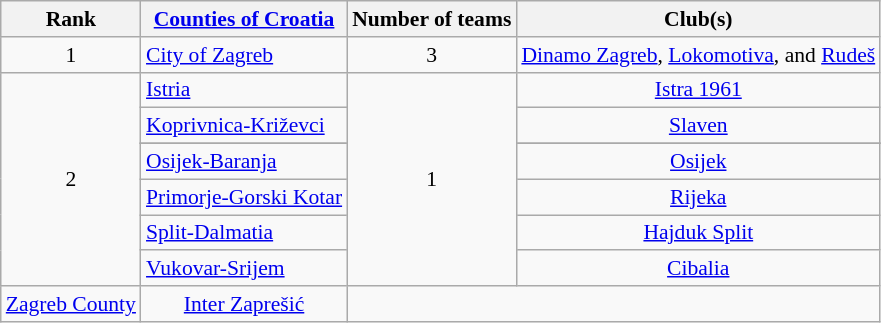<table class="wikitable" style="font-size:90%;">
<tr>
<th>Rank</th>
<th><a href='#'>Counties of Croatia</a></th>
<th>Number of teams</th>
<th>Club(s)</th>
</tr>
<tr>
<td align="center">1</td>
<td>  <a href='#'>City of Zagreb</a></td>
<td align="center">3</td>
<td align="center"><a href='#'>Dinamo Zagreb</a>,  <a href='#'>Lokomotiva</a>, and <a href='#'>Rudeš</a></td>
</tr>
<tr>
<td align="center" rowspan=7>2</td>
<td>  <a href='#'>Istria</a></td>
<td align="center" rowspan=7>1</td>
<td align="center"><a href='#'>Istra 1961</a></td>
</tr>
<tr>
<td>  <a href='#'>Koprivnica-Križevci</a></td>
<td align="center"><a href='#'>Slaven</a></td>
</tr>
<tr>
</tr>
<tr>
<td>  <a href='#'>Osijek-Baranja</a></td>
<td align="center"><a href='#'>Osijek</a></td>
</tr>
<tr>
<td>  <a href='#'>Primorje-Gorski Kotar</a></td>
<td align="center"><a href='#'>Rijeka</a></td>
</tr>
<tr>
<td>  <a href='#'>Split-Dalmatia</a></td>
<td align="center"><a href='#'>Hajduk Split</a></td>
</tr>
<tr>
<td>  <a href='#'>Vukovar-Srijem</a></td>
<td align="center"><a href='#'>Cibalia</a></td>
</tr>
<tr>
<td>  <a href='#'>Zagreb County</a></td>
<td align="center"><a href='#'>Inter Zaprešić</a></td>
</tr>
</table>
